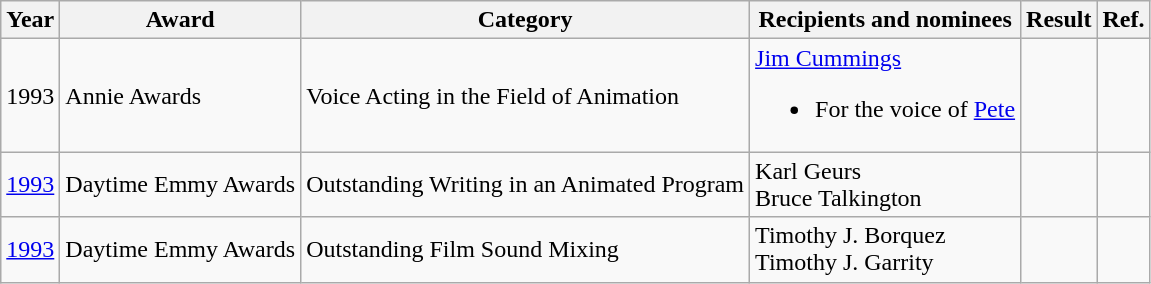<table class="wikitable">
<tr>
<th>Year</th>
<th>Award</th>
<th>Category</th>
<th>Recipients and nominees</th>
<th>Result</th>
<th>Ref.</th>
</tr>
<tr>
<td>1993</td>
<td>Annie Awards</td>
<td>Voice Acting in the Field of Animation</td>
<td><a href='#'>Jim Cummings</a><br><ul><li>For the voice of <a href='#'>Pete</a></li></ul></td>
<td></td>
<td></td>
</tr>
<tr>
<td><a href='#'>1993</a></td>
<td>Daytime Emmy Awards</td>
<td>Outstanding Writing in an Animated Program</td>
<td>Karl Geurs<br>Bruce Talkington</td>
<td></td>
<td></td>
</tr>
<tr>
<td><a href='#'>1993</a></td>
<td>Daytime Emmy Awards</td>
<td>Outstanding Film Sound Mixing</td>
<td>Timothy J. Borquez<br>Timothy J. Garrity</td>
<td></td>
<td></td>
</tr>
</table>
